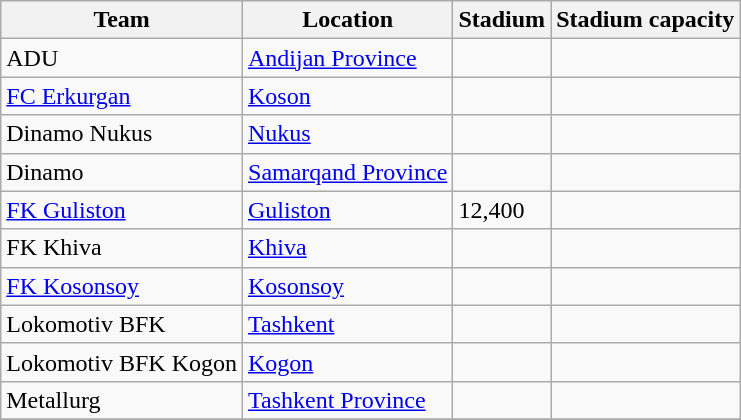<table class="wikitable sortable" style="text-align: left;">
<tr>
<th>Team</th>
<th>Location</th>
<th>Stadium</th>
<th>Stadium capacity</th>
</tr>
<tr>
<td>ADU</td>
<td><a href='#'>Andijan Province</a></td>
<td></td>
<td></td>
</tr>
<tr>
<td><a href='#'>FC Erkurgan</a></td>
<td><a href='#'>Koson</a></td>
<td></td>
<td></td>
</tr>
<tr>
<td>Dinamo Nukus</td>
<td><a href='#'>Nukus</a></td>
<td></td>
<td></td>
</tr>
<tr>
<td>Dinamo</td>
<td><a href='#'>Samarqand Province</a></td>
<td></td>
<td></td>
</tr>
<tr>
<td><a href='#'>FK Guliston</a></td>
<td><a href='#'>Guliston</a></td>
<td>12,400</td>
<td></td>
</tr>
<tr>
<td>FK Khiva</td>
<td><a href='#'>Khiva</a></td>
<td></td>
<td></td>
</tr>
<tr>
<td><a href='#'>FK Kosonsoy</a></td>
<td><a href='#'>Kosonsoy</a></td>
<td></td>
<td></td>
</tr>
<tr>
<td>Lokomotiv BFK</td>
<td><a href='#'>Tashkent</a></td>
<td></td>
<td></td>
</tr>
<tr>
<td>Lokomotiv BFK Kogon</td>
<td><a href='#'>Kogon</a></td>
<td></td>
<td></td>
</tr>
<tr>
<td>Metallurg</td>
<td><a href='#'>Tashkent Province</a></td>
<td></td>
<td></td>
</tr>
<tr>
</tr>
</table>
